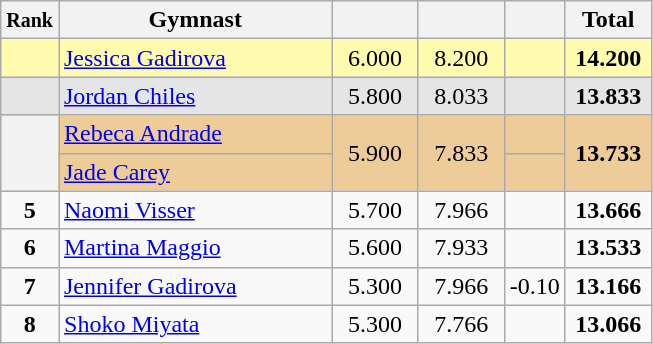<table style="text-align:center;" class="wikitable sortable">
<tr>
<th scope="col" style="width:15px;"><small>Rank</small></th>
<th scope="col" style="width:175px;">Gymnast</th>
<th scope="col" style="width:50px;"><small></small></th>
<th scope="col" style="width:50px;"><small></small></th>
<th scope="col" style="width:20px;"><small></small></th>
<th scope="col" style="width:50px;">Total</th>
</tr>
<tr style="background:#fffcaf;">
<td scope="row" style="text-align:center"><strong></strong></td>
<td style=text-align:left;"> <a href='#'>Jessica Gadirova</a></td>
<td>6.000</td>
<td>8.200</td>
<td></td>
<td><strong>14.200</strong></td>
</tr>
<tr style="background:#e5e5e5;">
<td scope="row" style="text-align:center"><strong></strong></td>
<td style=text-align:left;"> <a href='#'>Jordan Chiles</a></td>
<td>5.800</td>
<td>8.033</td>
<td></td>
<td><strong>13.833</strong></td>
</tr>
<tr style="background:#ec9;">
<th rowspan=2 scope="row" style="text-align:center"><strong></strong></th>
<td style=text-align:left;"> <a href='#'>Rebeca Andrade</a></td>
<td rowspan=2>5.900</td>
<td rowspan=2>7.833</td>
<td></td>
<td rowspan=2><strong>13.733</strong></td>
</tr>
<tr style="background:#ec9;">
<td style=text-align:left;"> <a href='#'>Jade Carey</a></td>
<td></td>
</tr>
<tr>
<td scope="row" style="text-align:center"><strong>5</strong></td>
<td style=text-align:left;"> <a href='#'>Naomi Visser</a></td>
<td>5.700</td>
<td>7.966</td>
<td></td>
<td><strong>13.666</strong></td>
</tr>
<tr>
<td scope="row" style="text-align:center"><strong>6</strong></td>
<td style=text-align:left;"> <a href='#'>Martina Maggio</a></td>
<td>5.600</td>
<td>7.933</td>
<td></td>
<td><strong>13.533</strong></td>
</tr>
<tr>
<td scope="row" style="text-align:center"><strong>7</strong></td>
<td style=text-align:left;"> <a href='#'>Jennifer Gadirova</a></td>
<td>5.300</td>
<td>7.966</td>
<td>-0.10</td>
<td><strong>13.166</strong></td>
</tr>
<tr>
<td scope="row" style="text-align:center"><strong>8</strong></td>
<td style=text-align:left;"> <a href='#'>Shoko Miyata</a></td>
<td>5.300</td>
<td>7.766</td>
<td></td>
<td><strong>13.066</strong></td>
</tr>
</table>
